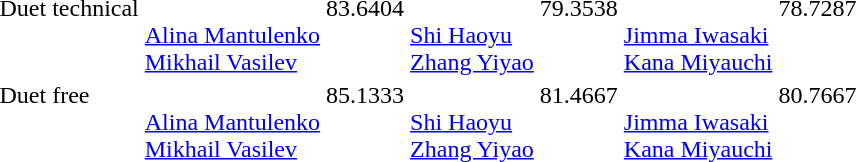<table>
<tr valign="top">
<td>Duet technical</td>
<td><br><a href='#'>Alina Mantulenko</a><br><a href='#'>Mikhail Vasilev</a></td>
<td>83.6404</td>
<td><br><a href='#'>Shi Haoyu</a><br><a href='#'>Zhang Yiyao</a></td>
<td>79.3538</td>
<td><br><a href='#'>Jimma Iwasaki</a><br><a href='#'>Kana Miyauchi</a></td>
<td>78.7287</td>
</tr>
<tr valign="top">
<td>Duet free</td>
<td><br><a href='#'>Alina Mantulenko</a><br><a href='#'>Mikhail Vasilev</a></td>
<td>85.1333</td>
<td><br><a href='#'>Shi Haoyu</a><br><a href='#'>Zhang Yiyao</a></td>
<td>81.4667</td>
<td><br><a href='#'>Jimma Iwasaki</a><br><a href='#'>Kana Miyauchi</a></td>
<td>80.7667</td>
</tr>
</table>
